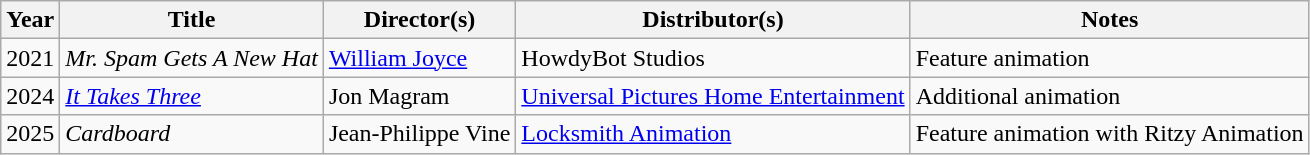<table class="wikitable sortable">
<tr>
<th>Year</th>
<th>Title</th>
<th>Director(s)</th>
<th>Distributor(s)</th>
<th>Notes</th>
</tr>
<tr>
<td>2021</td>
<td><em>Mr. Spam Gets A New Hat</em></td>
<td><a href='#'>William Joyce</a></td>
<td>HowdyBot Studios</td>
<td>Feature animation</td>
</tr>
<tr>
<td>2024</td>
<td><em><a href='#'>It Takes Three</a></em></td>
<td>Jon Magram</td>
<td><a href='#'>Universal Pictures Home Entertainment</a></td>
<td>Additional animation</td>
</tr>
<tr>
<td>2025</td>
<td><em>Cardboard</em></td>
<td>Jean-Philippe Vine</td>
<td><a href='#'>Locksmith Animation</a></td>
<td>Feature animation with Ritzy Animation</td>
</tr>
</table>
